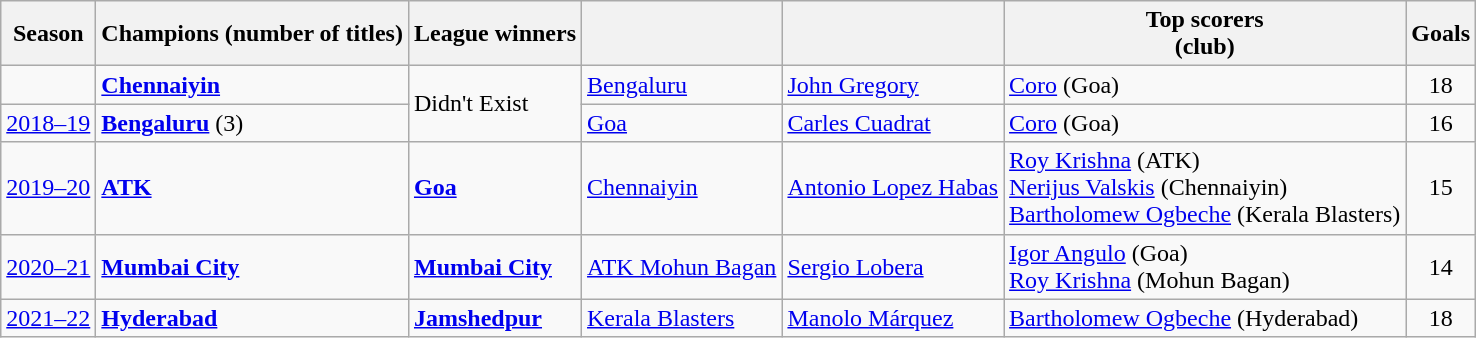<table class="wikitable">
<tr>
<th>Season</th>
<th>Champions (number of titles)</th>
<th>League winners</th>
<th></th>
<th></th>
<th>Top scorers<br>(club)</th>
<th>Goals</th>
</tr>
<tr>
<td align=center></td>
<td><strong><a href='#'>Chennaiyin</a></strong></td>
<td rowspan="2">Didn't Exist</td>
<td><a href='#'>Bengaluru</a></td>
<td> <a href='#'>John Gregory</a></td>
<td> <a href='#'>Coro</a> (Goa)</td>
<td align=center>18</td>
</tr>
<tr>
<td align=center><a href='#'>2018–19</a></td>
<td><strong><a href='#'>Bengaluru</a></strong> (3)</td>
<td><a href='#'>Goa</a></td>
<td> <a href='#'>Carles Cuadrat</a></td>
<td> <a href='#'>Coro</a> (Goa)</td>
<td align=center>16</td>
</tr>
<tr>
<td align="center"><a href='#'>2019–20</a></td>
<td><strong><a href='#'>ATK</a></strong></td>
<td><strong><a href='#'>Goa</a></strong></td>
<td><a href='#'>Chennaiyin</a></td>
<td> <a href='#'>Antonio Lopez Habas</a></td>
<td> <a href='#'>Roy Krishna</a> (ATK)<br> <a href='#'>Nerijus Valskis</a> (Chennaiyin)<br> <a href='#'>Bartholomew Ogbeche</a> (Kerala Blasters)</td>
<td align="center">15</td>
</tr>
<tr>
<td align="center"><a href='#'>2020–21</a></td>
<td><strong><a href='#'>Mumbai City</a></strong></td>
<td><strong><a href='#'>Mumbai City</a></strong></td>
<td><a href='#'>ATK Mohun Bagan</a></td>
<td> <a href='#'>Sergio Lobera</a></td>
<td> <a href='#'>Igor Angulo</a> (Goa)<br> <a href='#'>Roy Krishna</a> (Mohun Bagan)</td>
<td align="center">14</td>
</tr>
<tr>
<td align="center"><a href='#'>2021–22</a></td>
<td><strong><a href='#'>Hyderabad</a></strong></td>
<td><strong><a href='#'>Jamshedpur</a></strong></td>
<td><a href='#'>Kerala Blasters</a></td>
<td> <a href='#'>Manolo Márquez</a></td>
<td> <a href='#'>Bartholomew Ogbeche</a> (Hyderabad)</td>
<td align="center">18</td>
</tr>
</table>
